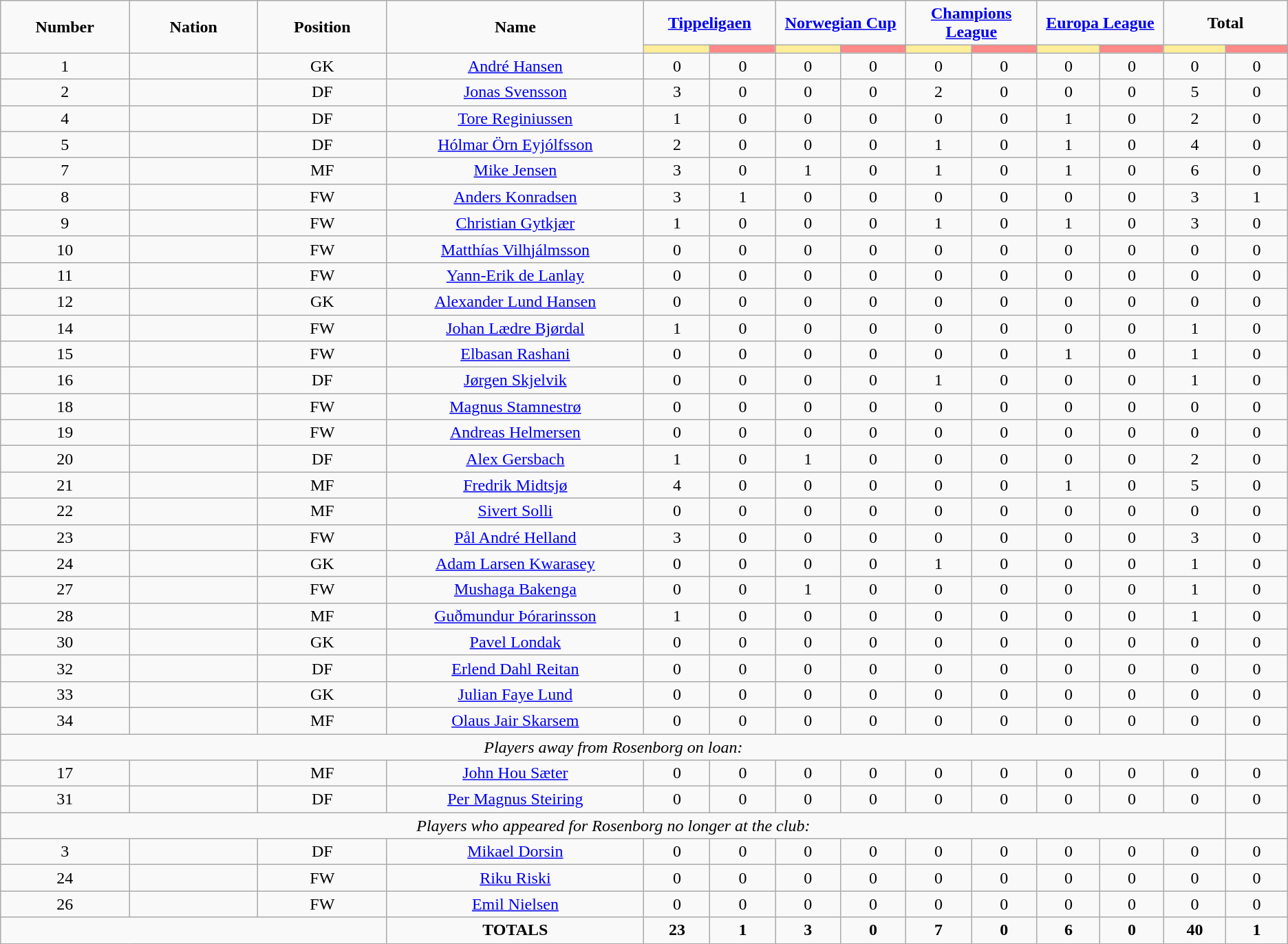<table class="wikitable" style="text-align:center;">
<tr>
<td rowspan="2"  style="width:10%; text-align:center;"><strong>Number</strong></td>
<td rowspan="2"  style="width:10%; text-align:center;"><strong>Nation</strong></td>
<td rowspan="2"  style="width:10%; text-align:center;"><strong>Position</strong></td>
<td rowspan="2"  style="width:20%; text-align:center;"><strong>Name</strong></td>
<td colspan="2" style="text-align:center;"><strong><a href='#'>Tippeligaen</a></strong></td>
<td colspan="2" style="text-align:center;"><strong><a href='#'>Norwegian Cup</a></strong></td>
<td colspan="2" style="text-align:center;"><strong><a href='#'>Champions League</a></strong></td>
<td colspan="2" style="text-align:center;"><strong><a href='#'>Europa League</a></strong></td>
<td colspan="2" style="text-align:center;"><strong>Total</strong></td>
</tr>
<tr>
<th style="width:60px; background:#fe9;"></th>
<th style="width:60px; background:#ff8888;"></th>
<th style="width:60px; background:#fe9;"></th>
<th style="width:60px; background:#ff8888;"></th>
<th style="width:60px; background:#fe9;"></th>
<th style="width:60px; background:#ff8888;"></th>
<th style="width:60px; background:#fe9;"></th>
<th style="width:60px; background:#ff8888;"></th>
<th style="width:60px; background:#fe9;"></th>
<th style="width:60px; background:#ff8888;"></th>
</tr>
<tr>
<td>1</td>
<td></td>
<td>GK</td>
<td><a href='#'>André Hansen</a></td>
<td>0</td>
<td>0</td>
<td>0</td>
<td>0</td>
<td>0</td>
<td>0</td>
<td>0</td>
<td>0</td>
<td>0</td>
<td>0</td>
</tr>
<tr>
<td>2</td>
<td></td>
<td>DF</td>
<td><a href='#'>Jonas Svensson</a></td>
<td>3</td>
<td>0</td>
<td>0</td>
<td>0</td>
<td>2</td>
<td>0</td>
<td>0</td>
<td>0</td>
<td>5</td>
<td>0</td>
</tr>
<tr>
<td>4</td>
<td></td>
<td>DF</td>
<td><a href='#'>Tore Reginiussen</a></td>
<td>1</td>
<td>0</td>
<td>0</td>
<td>0</td>
<td>0</td>
<td>0</td>
<td>1</td>
<td>0</td>
<td>2</td>
<td>0</td>
</tr>
<tr>
<td>5</td>
<td></td>
<td>DF</td>
<td><a href='#'>Hólmar Örn Eyjólfsson</a></td>
<td>2</td>
<td>0</td>
<td>0</td>
<td>0</td>
<td>1</td>
<td>0</td>
<td>1</td>
<td>0</td>
<td>4</td>
<td>0</td>
</tr>
<tr>
<td>7</td>
<td></td>
<td>MF</td>
<td><a href='#'>Mike Jensen</a></td>
<td>3</td>
<td>0</td>
<td>1</td>
<td>0</td>
<td>1</td>
<td>0</td>
<td>1</td>
<td>0</td>
<td>6</td>
<td>0</td>
</tr>
<tr>
<td>8</td>
<td></td>
<td>FW</td>
<td><a href='#'>Anders Konradsen</a></td>
<td>3</td>
<td>1</td>
<td>0</td>
<td>0</td>
<td>0</td>
<td>0</td>
<td>0</td>
<td>0</td>
<td>3</td>
<td>1</td>
</tr>
<tr>
<td>9</td>
<td></td>
<td>FW</td>
<td><a href='#'>Christian Gytkjær</a></td>
<td>1</td>
<td>0</td>
<td>0</td>
<td>0</td>
<td>1</td>
<td>0</td>
<td>1</td>
<td>0</td>
<td>3</td>
<td>0</td>
</tr>
<tr>
<td>10</td>
<td></td>
<td>FW</td>
<td><a href='#'>Matthías Vilhjálmsson</a></td>
<td>0</td>
<td>0</td>
<td>0</td>
<td>0</td>
<td>0</td>
<td>0</td>
<td>0</td>
<td>0</td>
<td>0</td>
<td>0</td>
</tr>
<tr>
<td>11</td>
<td></td>
<td>FW</td>
<td><a href='#'>Yann-Erik de Lanlay</a></td>
<td>0</td>
<td>0</td>
<td>0</td>
<td>0</td>
<td>0</td>
<td>0</td>
<td>0</td>
<td>0</td>
<td>0</td>
<td>0</td>
</tr>
<tr>
<td>12</td>
<td></td>
<td>GK</td>
<td><a href='#'>Alexander Lund Hansen</a></td>
<td>0</td>
<td>0</td>
<td>0</td>
<td>0</td>
<td>0</td>
<td>0</td>
<td>0</td>
<td>0</td>
<td>0</td>
<td>0</td>
</tr>
<tr>
<td>14</td>
<td></td>
<td>FW</td>
<td><a href='#'>Johan Lædre Bjørdal</a></td>
<td>1</td>
<td>0</td>
<td>0</td>
<td>0</td>
<td>0</td>
<td>0</td>
<td>0</td>
<td>0</td>
<td>1</td>
<td>0</td>
</tr>
<tr>
<td>15</td>
<td></td>
<td>FW</td>
<td><a href='#'>Elbasan Rashani</a></td>
<td>0</td>
<td>0</td>
<td>0</td>
<td>0</td>
<td>0</td>
<td>0</td>
<td>1</td>
<td>0</td>
<td>1</td>
<td>0</td>
</tr>
<tr>
<td>16</td>
<td></td>
<td>DF</td>
<td><a href='#'>Jørgen Skjelvik</a></td>
<td>0</td>
<td>0</td>
<td>0</td>
<td>0</td>
<td>1</td>
<td>0</td>
<td>0</td>
<td>0</td>
<td>1</td>
<td>0</td>
</tr>
<tr>
<td>18</td>
<td></td>
<td>FW</td>
<td><a href='#'>Magnus Stamnestrø</a></td>
<td>0</td>
<td>0</td>
<td>0</td>
<td>0</td>
<td>0</td>
<td>0</td>
<td>0</td>
<td>0</td>
<td>0</td>
<td>0</td>
</tr>
<tr>
<td>19</td>
<td></td>
<td>FW</td>
<td><a href='#'>Andreas Helmersen</a></td>
<td>0</td>
<td>0</td>
<td>0</td>
<td>0</td>
<td>0</td>
<td>0</td>
<td>0</td>
<td>0</td>
<td>0</td>
<td>0</td>
</tr>
<tr>
<td>20</td>
<td></td>
<td>DF</td>
<td><a href='#'>Alex Gersbach</a></td>
<td>1</td>
<td>0</td>
<td>1</td>
<td>0</td>
<td>0</td>
<td>0</td>
<td>0</td>
<td>0</td>
<td>2</td>
<td>0</td>
</tr>
<tr>
<td>21</td>
<td></td>
<td>MF</td>
<td><a href='#'>Fredrik Midtsjø</a></td>
<td>4</td>
<td>0</td>
<td>0</td>
<td>0</td>
<td>0</td>
<td>0</td>
<td>1</td>
<td>0</td>
<td>5</td>
<td>0</td>
</tr>
<tr>
<td>22</td>
<td></td>
<td>MF</td>
<td><a href='#'>Sivert Solli</a></td>
<td>0</td>
<td>0</td>
<td>0</td>
<td>0</td>
<td>0</td>
<td>0</td>
<td>0</td>
<td>0</td>
<td>0</td>
<td>0</td>
</tr>
<tr>
<td>23</td>
<td></td>
<td>FW</td>
<td><a href='#'>Pål André Helland</a></td>
<td>3</td>
<td>0</td>
<td>0</td>
<td>0</td>
<td>0</td>
<td>0</td>
<td>0</td>
<td>0</td>
<td>3</td>
<td>0</td>
</tr>
<tr>
<td>24</td>
<td></td>
<td>GK</td>
<td><a href='#'>Adam Larsen Kwarasey</a></td>
<td>0</td>
<td>0</td>
<td>0</td>
<td>0</td>
<td>1</td>
<td>0</td>
<td>0</td>
<td>0</td>
<td>1</td>
<td>0</td>
</tr>
<tr>
<td>27</td>
<td></td>
<td>FW</td>
<td><a href='#'>Mushaga Bakenga</a></td>
<td>0</td>
<td>0</td>
<td>1</td>
<td>0</td>
<td>0</td>
<td>0</td>
<td>0</td>
<td>0</td>
<td>1</td>
<td>0</td>
</tr>
<tr>
<td>28</td>
<td></td>
<td>MF</td>
<td><a href='#'>Guðmundur Þórarinsson</a></td>
<td>1</td>
<td>0</td>
<td>0</td>
<td>0</td>
<td>0</td>
<td>0</td>
<td>0</td>
<td>0</td>
<td>1</td>
<td>0</td>
</tr>
<tr>
<td>30</td>
<td></td>
<td>GK</td>
<td><a href='#'>Pavel Londak</a></td>
<td>0</td>
<td>0</td>
<td>0</td>
<td>0</td>
<td>0</td>
<td>0</td>
<td>0</td>
<td>0</td>
<td>0</td>
<td>0</td>
</tr>
<tr>
<td>32</td>
<td></td>
<td>DF</td>
<td><a href='#'>Erlend Dahl Reitan</a></td>
<td>0</td>
<td>0</td>
<td>0</td>
<td>0</td>
<td>0</td>
<td>0</td>
<td>0</td>
<td>0</td>
<td>0</td>
<td>0</td>
</tr>
<tr>
<td>33</td>
<td></td>
<td>GK</td>
<td><a href='#'>Julian Faye Lund</a></td>
<td>0</td>
<td>0</td>
<td>0</td>
<td>0</td>
<td>0</td>
<td>0</td>
<td>0</td>
<td>0</td>
<td>0</td>
<td>0</td>
</tr>
<tr>
<td>34</td>
<td></td>
<td>MF</td>
<td><a href='#'>Olaus Jair Skarsem</a></td>
<td>0</td>
<td>0</td>
<td>0</td>
<td>0</td>
<td>0</td>
<td>0</td>
<td>0</td>
<td>0</td>
<td>0</td>
<td>0</td>
</tr>
<tr>
<td colspan="13"><em>Players away from Rosenborg on loan:</em></td>
</tr>
<tr>
<td>17</td>
<td></td>
<td>MF</td>
<td><a href='#'>John Hou Sæter</a></td>
<td>0</td>
<td>0</td>
<td>0</td>
<td>0</td>
<td>0</td>
<td>0</td>
<td>0</td>
<td>0</td>
<td>0</td>
<td>0</td>
</tr>
<tr>
<td>31</td>
<td></td>
<td>DF</td>
<td><a href='#'>Per Magnus Steiring</a></td>
<td>0</td>
<td>0</td>
<td>0</td>
<td>0</td>
<td>0</td>
<td>0</td>
<td>0</td>
<td>0</td>
<td>0</td>
<td>0</td>
</tr>
<tr>
<td colspan="13"><em>Players who appeared for Rosenborg no longer at the club:</em></td>
</tr>
<tr>
<td>3</td>
<td></td>
<td>DF</td>
<td><a href='#'>Mikael Dorsin</a></td>
<td>0</td>
<td>0</td>
<td>0</td>
<td>0</td>
<td>0</td>
<td>0</td>
<td>0</td>
<td>0</td>
<td>0</td>
<td>0</td>
</tr>
<tr>
<td>24</td>
<td></td>
<td>FW</td>
<td><a href='#'>Riku Riski</a></td>
<td>0</td>
<td>0</td>
<td>0</td>
<td>0</td>
<td>0</td>
<td>0</td>
<td>0</td>
<td>0</td>
<td>0</td>
<td>0</td>
</tr>
<tr>
<td>26</td>
<td></td>
<td>FW</td>
<td><a href='#'>Emil Nielsen</a></td>
<td>0</td>
<td>0</td>
<td>0</td>
<td>0</td>
<td>0</td>
<td>0</td>
<td>0</td>
<td>0</td>
<td>0</td>
<td>0</td>
</tr>
<tr>
<td colspan="3"></td>
<td><strong>TOTALS</strong></td>
<td><strong>23</strong></td>
<td><strong>1</strong></td>
<td><strong>3</strong></td>
<td><strong>0</strong></td>
<td><strong>7</strong></td>
<td><strong>0</strong></td>
<td><strong>6</strong></td>
<td><strong>0</strong></td>
<td><strong>40</strong></td>
<td><strong>1</strong></td>
</tr>
</table>
